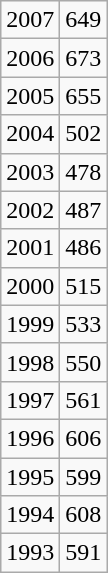<table class="wikitable">
<tr>
<td>2007</td>
<td>649</td>
</tr>
<tr>
<td>2006</td>
<td>673</td>
</tr>
<tr>
<td>2005</td>
<td>655</td>
</tr>
<tr>
<td>2004</td>
<td>502</td>
</tr>
<tr>
<td>2003</td>
<td>478</td>
</tr>
<tr>
<td>2002</td>
<td>487</td>
</tr>
<tr>
<td>2001</td>
<td>486</td>
</tr>
<tr>
<td>2000</td>
<td>515</td>
</tr>
<tr>
<td>1999</td>
<td>533</td>
</tr>
<tr>
<td>1998</td>
<td>550</td>
</tr>
<tr>
<td>1997</td>
<td>561</td>
</tr>
<tr>
<td>1996</td>
<td>606</td>
</tr>
<tr>
<td>1995</td>
<td>599</td>
</tr>
<tr>
<td>1994</td>
<td>608</td>
</tr>
<tr>
<td>1993</td>
<td>591</td>
</tr>
</table>
